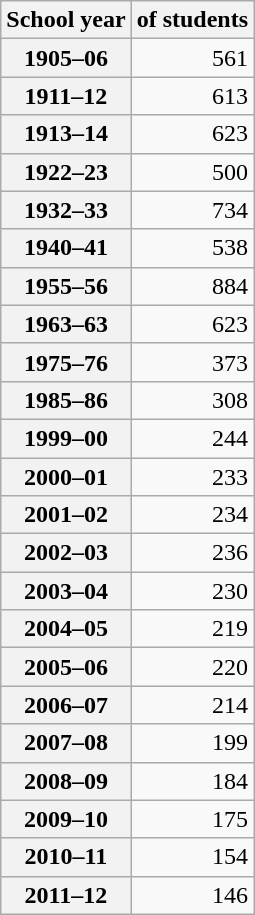<table class="wikitable sortable" style="text-align:right;">
<tr>
<th scope="col">School year</th>
<th scope="col"> of students</th>
</tr>
<tr>
<th scope="row">1905–06</th>
<td>561</td>
</tr>
<tr>
<th scope="row">1911–12</th>
<td>613</td>
</tr>
<tr>
<th scope="row">1913–14</th>
<td>623</td>
</tr>
<tr>
<th scope="row">1922–23</th>
<td>500</td>
</tr>
<tr>
<th scope="row">1932–33</th>
<td>734</td>
</tr>
<tr>
<th scope="row">1940–41</th>
<td>538</td>
</tr>
<tr>
<th scope="row">1955–56</th>
<td>884</td>
</tr>
<tr>
<th scope="row">1963–63</th>
<td>623</td>
</tr>
<tr>
<th scope="row">1975–76</th>
<td>373</td>
</tr>
<tr>
<th scope="row">1985–86</th>
<td>308</td>
</tr>
<tr>
<th scope="row">1999–00</th>
<td>244</td>
</tr>
<tr>
<th scope="row">2000–01</th>
<td>233</td>
</tr>
<tr>
<th scope="row">2001–02</th>
<td>234</td>
</tr>
<tr>
<th scope="row">2002–03</th>
<td>236</td>
</tr>
<tr>
<th scope="row">2003–04</th>
<td>230</td>
</tr>
<tr>
<th scope="row">2004–05</th>
<td>219</td>
</tr>
<tr>
<th scope="row">2005–06</th>
<td>220</td>
</tr>
<tr>
<th scope="row">2006–07</th>
<td>214</td>
</tr>
<tr>
<th scope="row">2007–08</th>
<td>199</td>
</tr>
<tr>
<th scope="row">2008–09</th>
<td>184</td>
</tr>
<tr>
<th scope="row">2009–10</th>
<td>175</td>
</tr>
<tr>
<th scope="row">2010–11</th>
<td>154</td>
</tr>
<tr>
<th scope="row">2011–12</th>
<td>146</td>
</tr>
</table>
